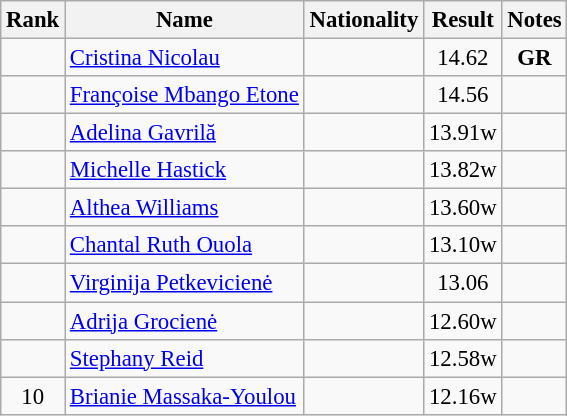<table class="wikitable sortable" style="text-align:center;font-size:95%">
<tr>
<th>Rank</th>
<th>Name</th>
<th>Nationality</th>
<th>Result</th>
<th>Notes</th>
</tr>
<tr>
<td></td>
<td align=left><a href='#'>Cristina Nicolau</a></td>
<td align=left></td>
<td>14.62</td>
<td><strong>GR</strong></td>
</tr>
<tr>
<td></td>
<td align=left><a href='#'>Françoise Mbango Etone</a></td>
<td align=left></td>
<td>14.56</td>
<td></td>
</tr>
<tr>
<td></td>
<td align=left><a href='#'>Adelina Gavrilă</a></td>
<td align=left></td>
<td>13.91w</td>
<td></td>
</tr>
<tr>
<td></td>
<td align=left><a href='#'>Michelle Hastick</a></td>
<td align=left></td>
<td>13.82w</td>
<td></td>
</tr>
<tr>
<td></td>
<td align=left><a href='#'>Althea Williams</a></td>
<td align=left></td>
<td>13.60w</td>
<td></td>
</tr>
<tr>
<td></td>
<td align=left><a href='#'>Chantal Ruth Ouola</a></td>
<td align=left></td>
<td>13.10w</td>
<td></td>
</tr>
<tr>
<td></td>
<td align=left><a href='#'>Virginija Petkevicienė</a></td>
<td align=left></td>
<td>13.06</td>
<td></td>
</tr>
<tr>
<td></td>
<td align=left><a href='#'>Adrija Grocienė</a></td>
<td align=left></td>
<td>12.60w</td>
<td></td>
</tr>
<tr>
<td></td>
<td align=left><a href='#'>Stephany Reid</a></td>
<td align=left></td>
<td>12.58w</td>
<td></td>
</tr>
<tr>
<td>10</td>
<td align=left><a href='#'>Brianie Massaka-Youlou</a></td>
<td align=left></td>
<td>12.16w</td>
<td></td>
</tr>
</table>
